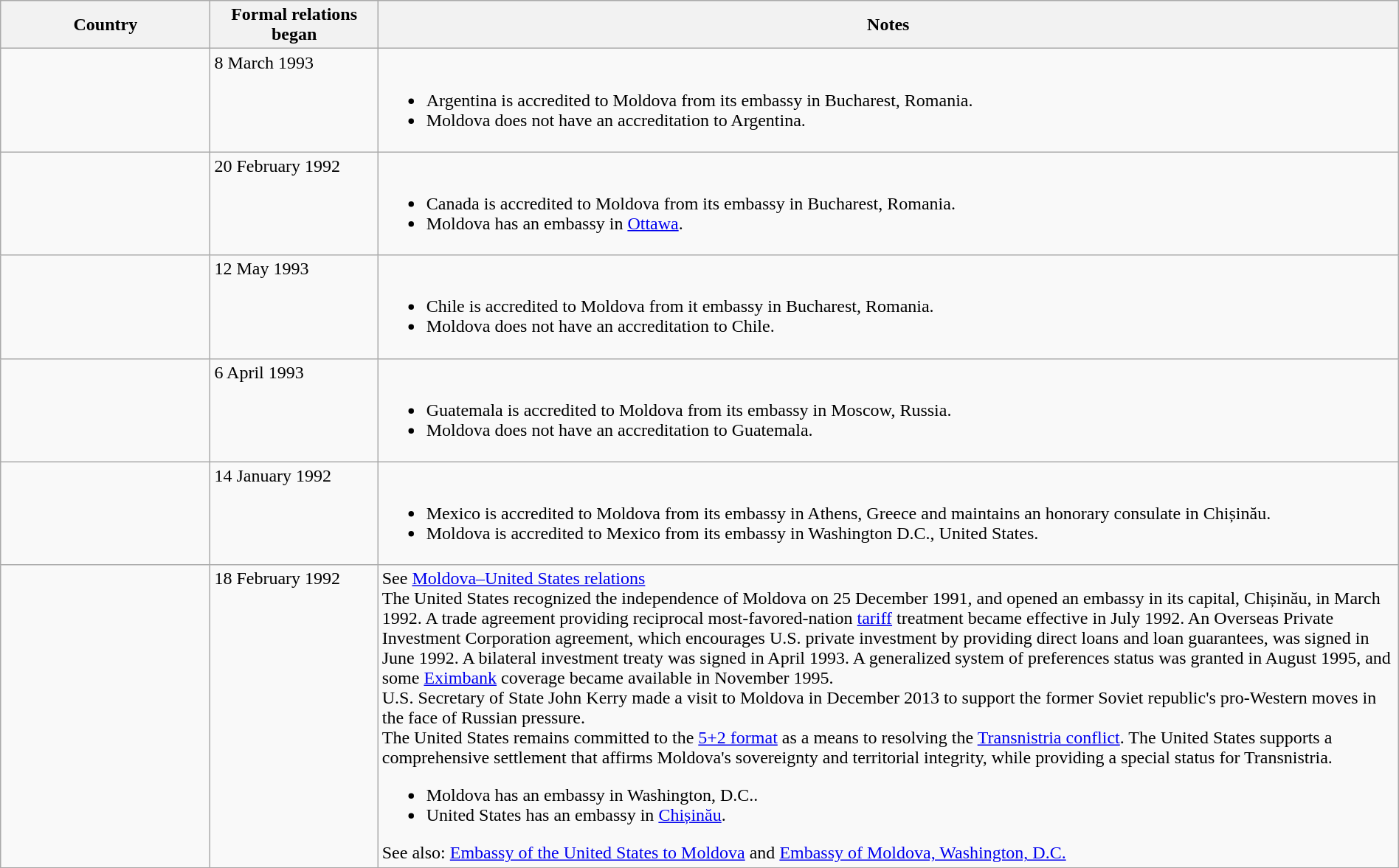<table class="wikitable sortable" border="1" style="width:100%; margin:auto;">
<tr>
<th width="15%">Country</th>
<th width="12%">Formal relations began</th>
<th>Notes</th>
</tr>
<tr valign="top">
<td></td>
<td>8 March 1993</td>
<td><br><ul><li>Argentina is accredited to Moldova from its embassy in Bucharest, Romania.</li><li>Moldova does not have an accreditation to Argentina.</li></ul></td>
</tr>
<tr valign="top">
<td></td>
<td>20 February 1992</td>
<td><br><ul><li>Canada is accredited to Moldova from its embassy in Bucharest, Romania.</li><li>Moldova has an embassy in <a href='#'>Ottawa</a>.</li></ul></td>
</tr>
<tr valign="top">
<td></td>
<td>12 May 1993</td>
<td><br><ul><li>Chile is accredited to Moldova from it embassy in Bucharest, Romania.</li><li>Moldova does not have an accreditation to Chile.</li></ul></td>
</tr>
<tr valign="top">
<td></td>
<td>6 April 1993</td>
<td><br><ul><li>Guatemala is accredited to Moldova from its embassy in Moscow, Russia.</li><li>Moldova does not have an accreditation to Guatemala.</li></ul></td>
</tr>
<tr valign="top">
<td></td>
<td>14 January 1992</td>
<td><br><ul><li>Mexico is accredited to Moldova from its embassy in Athens, Greece and maintains an honorary consulate in Chișinău.</li><li>Moldova is accredited to Mexico from its embassy in Washington D.C., United States.</li></ul></td>
</tr>
<tr valign="top">
<td></td>
<td>18 February 1992</td>
<td>See <a href='#'>Moldova–United States relations</a><br>The United States recognized the independence of Moldova on 25 December 1991, and opened an embassy in its capital, Chișinău, in March 1992.  A trade agreement providing reciprocal most-favored-nation <a href='#'>tariff</a> treatment became effective in July 1992. An Overseas Private Investment Corporation agreement, which encourages U.S. private investment by providing direct loans and loan guarantees, was signed in June 1992. A bilateral investment treaty was signed in April 1993. A generalized system of preferences status was granted in August 1995, and some <a href='#'>Eximbank</a> coverage became available in November 1995.<br>U.S. Secretary of State John Kerry made a visit to Moldova in December 2013 to support the former Soviet republic's pro-Western moves in the face of Russian pressure.<br>The United States remains committed to the <a href='#'>5+2 format</a> as a means to resolving the <a href='#'>Transnistria conflict</a>. The United States supports a comprehensive settlement that affirms Moldova's sovereignty and territorial integrity, while providing a special status for Transnistria.<ul><li>Moldova has an embassy in Washington, D.C..</li><li>United States has an embassy in <a href='#'>Chișinău</a>.</li></ul>See also: <a href='#'>Embassy of the United States to Moldova</a> and <a href='#'>Embassy of Moldova, Washington, D.C.</a></td>
</tr>
</table>
